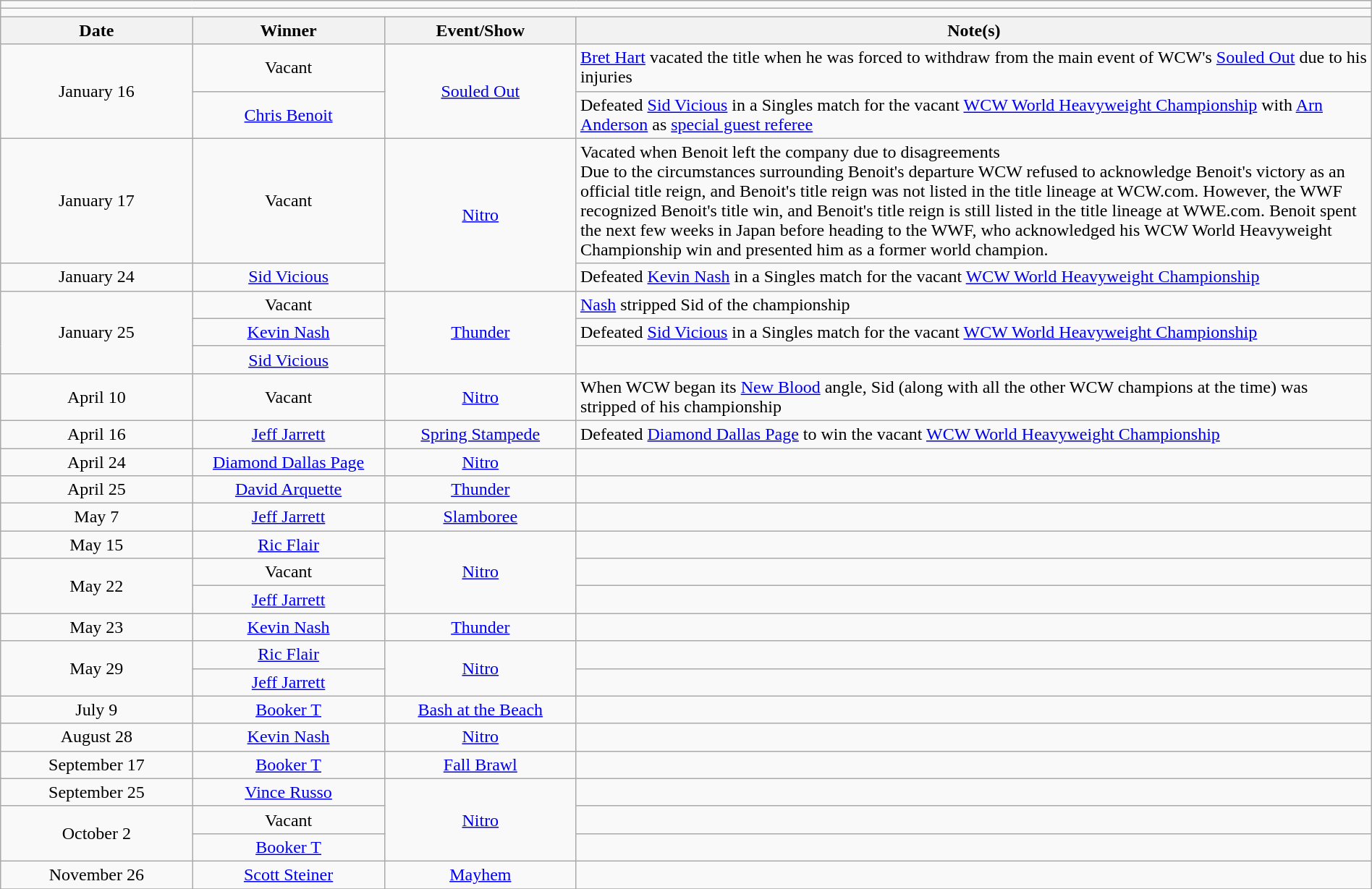<table class="wikitable" style="text-align:center; width:100%;">
<tr>
<td colspan="5"></td>
</tr>
<tr>
<td colspan="5"><strong></strong></td>
</tr>
<tr>
<th width=14%>Date</th>
<th width=14%>Winner</th>
<th width=14%>Event/Show</th>
<th width=58%>Note(s)</th>
</tr>
<tr>
<td rowspan=2>January 16</td>
<td>Vacant</td>
<td rowspan=2><a href='#'>Souled Out</a></td>
<td align=left><a href='#'>Bret Hart</a> vacated the title when he was forced to withdraw from the main event of WCW's <a href='#'>Souled Out</a> due to his injuries</td>
</tr>
<tr>
<td><a href='#'>Chris Benoit</a></td>
<td align=left>Defeated <a href='#'>Sid Vicious</a> in a Singles match for the vacant <a href='#'>WCW World Heavyweight Championship</a> with <a href='#'>Arn Anderson</a> as <a href='#'>special guest referee</a></td>
</tr>
<tr>
<td>January 17</td>
<td>Vacant</td>
<td rowspan=2><a href='#'>Nitro</a></td>
<td align=left>Vacated when Benoit left the company due to disagreements <br> Due to the circumstances surrounding Benoit's departure WCW refused to acknowledge Benoit's victory as an official title reign, and Benoit's title reign was not listed in the title lineage at WCW.com. However, the WWF recognized Benoit's title win, and Benoit's title reign is still listed in the title lineage at WWE.com. Benoit spent the next few weeks in Japan before heading to the WWF, who acknowledged his WCW World Heavyweight Championship win and presented him as a former world champion.</td>
</tr>
<tr>
<td>January 24</td>
<td><a href='#'>Sid Vicious</a></td>
<td align=left>Defeated <a href='#'>Kevin Nash</a> in a Singles match for the vacant <a href='#'>WCW World Heavyweight Championship</a></td>
</tr>
<tr>
<td rowspan=3>January 25</td>
<td>Vacant</td>
<td rowspan=3><a href='#'>Thunder</a></td>
<td align=left><a href='#'>Nash</a> stripped Sid of the championship</td>
</tr>
<tr>
<td><a href='#'>Kevin Nash</a></td>
<td align=left>Defeated <a href='#'>Sid Vicious</a> in a Singles match for the vacant <a href='#'>WCW World Heavyweight Championship</a></td>
</tr>
<tr>
<td><a href='#'>Sid Vicious</a></td>
<td align=left></td>
</tr>
<tr>
<td>April 10</td>
<td>Vacant</td>
<td><a href='#'>Nitro</a></td>
<td align=left>When WCW began its <a href='#'>New Blood</a> angle, Sid (along with all the other WCW champions at the time) was stripped of his championship</td>
</tr>
<tr>
<td>April 16</td>
<td><a href='#'>Jeff Jarrett</a></td>
<td><a href='#'>Spring Stampede</a></td>
<td align=left>Defeated <a href='#'>Diamond Dallas Page</a> to win the vacant <a href='#'>WCW World Heavyweight Championship</a></td>
</tr>
<tr>
<td>April 24</td>
<td><a href='#'>Diamond Dallas Page</a></td>
<td><a href='#'>Nitro</a></td>
<td align=left></td>
</tr>
<tr>
<td>April 25</td>
<td><a href='#'>David Arquette</a></td>
<td><a href='#'>Thunder</a></td>
<td align=left></td>
</tr>
<tr>
<td>May 7</td>
<td><a href='#'>Jeff Jarrett</a></td>
<td><a href='#'>Slamboree</a></td>
<td align=left></td>
</tr>
<tr>
<td>May 15</td>
<td><a href='#'>Ric Flair</a></td>
<td rowspan=3><a href='#'>Nitro</a></td>
<td align=left></td>
</tr>
<tr>
<td rowspan=2>May 22</td>
<td>Vacant</td>
<td align=left></td>
</tr>
<tr>
<td><a href='#'>Jeff Jarrett</a></td>
<td align=left></td>
</tr>
<tr>
<td>May 23</td>
<td><a href='#'>Kevin Nash</a></td>
<td><a href='#'>Thunder</a></td>
<td align=left></td>
</tr>
<tr>
<td rowspan=2>May 29</td>
<td><a href='#'>Ric Flair</a></td>
<td rowspan=2><a href='#'>Nitro</a></td>
<td align=left></td>
</tr>
<tr>
<td><a href='#'>Jeff Jarrett</a></td>
<td align=left></td>
</tr>
<tr>
<td>July 9</td>
<td><a href='#'>Booker T</a></td>
<td><a href='#'>Bash at the Beach</a></td>
<td align=left></td>
</tr>
<tr>
<td>August 28</td>
<td><a href='#'>Kevin Nash</a></td>
<td><a href='#'>Nitro</a></td>
<td align=left></td>
</tr>
<tr>
<td>September 17</td>
<td><a href='#'>Booker T</a></td>
<td><a href='#'>Fall Brawl</a></td>
<td align=left></td>
</tr>
<tr>
<td>September 25</td>
<td><a href='#'>Vince Russo</a></td>
<td rowspan=3><a href='#'>Nitro</a></td>
<td align=left></td>
</tr>
<tr>
<td rowspan=2>October 2</td>
<td>Vacant</td>
<td align=left></td>
</tr>
<tr>
<td><a href='#'>Booker T</a></td>
<td align=left></td>
</tr>
<tr>
<td>November 26</td>
<td><a href='#'>Scott Steiner</a></td>
<td><a href='#'>Mayhem</a></td>
<td align=left></td>
</tr>
<tr>
</tr>
</table>
